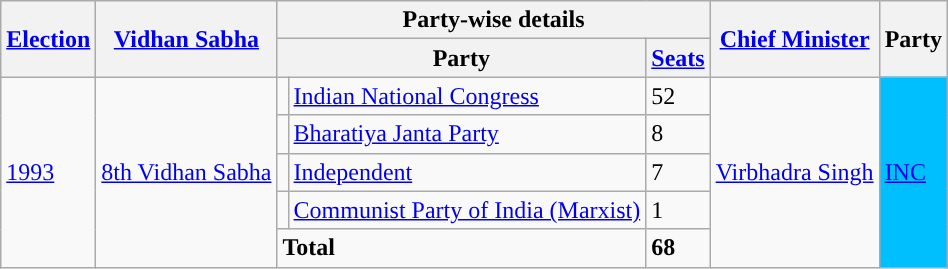<table class="wikitable sortable">
<tr>
<th rowspan="2"><a href='#'>Election</a></th>
<th rowspan="2"><a href='#'>Vidhan Sabha</a></th>
<th colspan="3">Party-wise details</th>
<th rowspan="2"><a href='#'>Chief Minister</a></th>
<th rowspan="2">Party</th>
</tr>
<tr>
<th colspan="2">Party</th>
<th><a href='#'>Seats</a></th>
</tr>
<tr>
<td rowspan="5"><a href='#'>1993</a></td>
<td rowspan="5"><a href='#'>8th Vidhan Sabha</a></td>
<td style="background-color: "></td>
<td><a href='#'>Indian National Congress</a></td>
<td>52</td>
<td rowspan="5"><a href='#'>Virbhadra Singh</a></td>
<td rowspan="5" bgcolor=#00BFFF><a href='#'>INC</a></td>
</tr>
<tr>
<td style="background-color: "></td>
<td><a href='#'>Bharatiya Janta Party</a></td>
<td>8</td>
</tr>
<tr>
<td style="background-color: "></td>
<td><a href='#'>Independent</a></td>
<td>7</td>
</tr>
<tr>
<td style="background-color: "></td>
<td><a href='#'>Communist Party of India (Marxist)</a></td>
<td>1</td>
</tr>
<tr>
<td colspan="2"><strong>Total</strong></td>
<td><strong>68</strong></td>
</tr>
</table>
